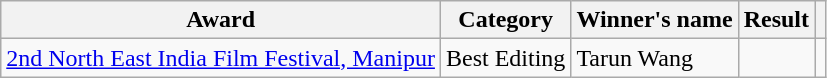<table class="wikitable sortable">
<tr>
<th>Award</th>
<th>Category</th>
<th>Winner's name</th>
<th>Result</th>
<th></th>
</tr>
<tr>
<td><a href='#'>2nd North East India Film Festival, Manipur</a></td>
<td>Best Editing</td>
<td>Tarun Wang</td>
<td></td>
<td></td>
</tr>
</table>
